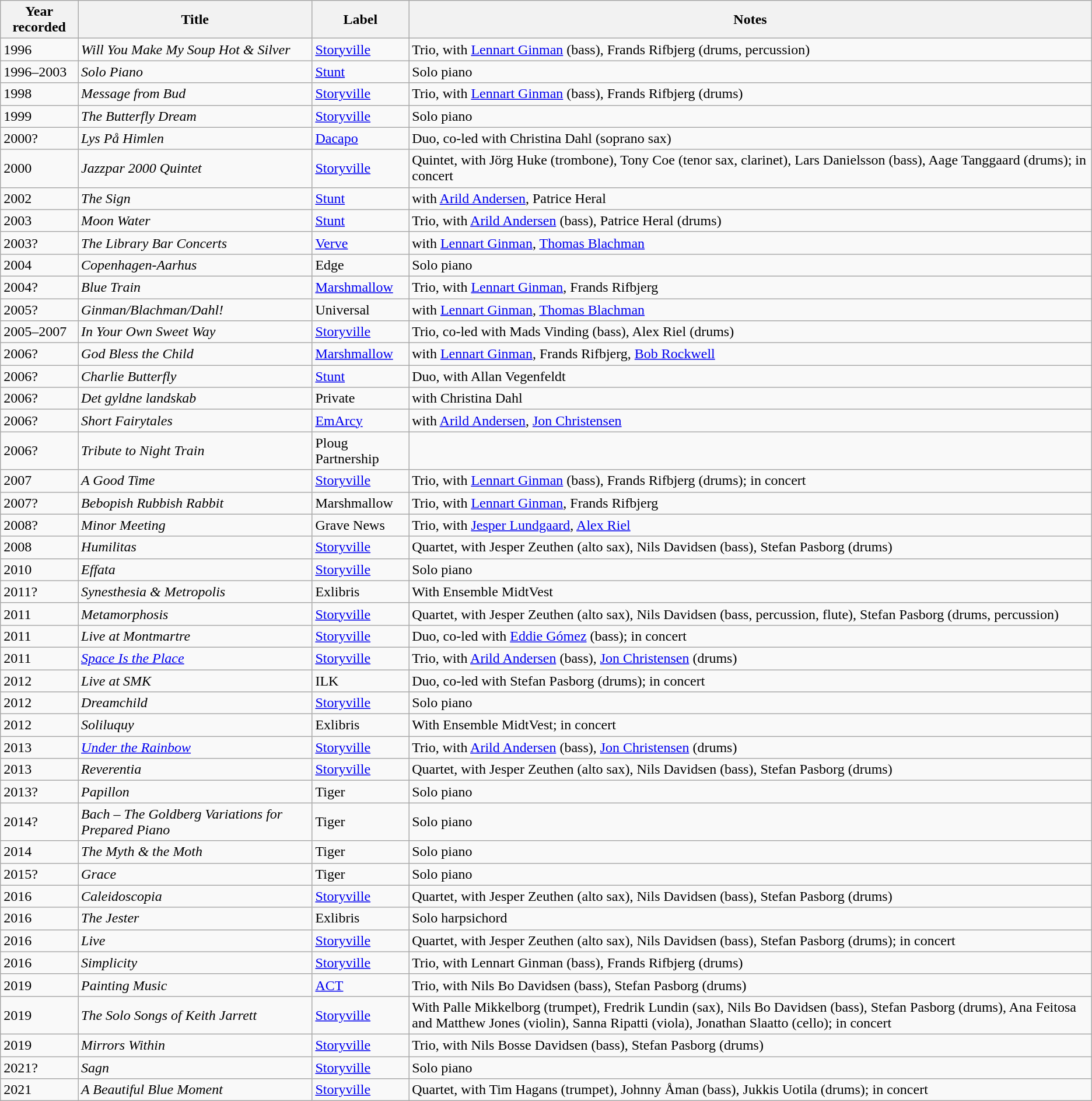<table class="wikitable sortable">
<tr>
<th>Year recorded</th>
<th>Title</th>
<th>Label</th>
<th>Notes</th>
</tr>
<tr>
<td>1996</td>
<td><em>Will You Make My Soup Hot & Silver</em></td>
<td><a href='#'>Storyville</a></td>
<td>Trio, with <a href='#'>Lennart Ginman</a> (bass), Frands Rifbjerg (drums, percussion)</td>
</tr>
<tr>
<td>1996–2003</td>
<td><em>Solo Piano</em></td>
<td><a href='#'>Stunt</a></td>
<td>Solo piano</td>
</tr>
<tr>
<td>1998</td>
<td><em>Message from Bud</em></td>
<td><a href='#'>Storyville</a></td>
<td>Trio, with <a href='#'>Lennart Ginman</a> (bass), Frands Rifbjerg (drums)</td>
</tr>
<tr>
<td>1999</td>
<td><em>The Butterfly Dream</em></td>
<td><a href='#'>Storyville</a></td>
<td>Solo piano</td>
</tr>
<tr>
<td>2000?</td>
<td><em>Lys På Himlen</em></td>
<td><a href='#'>Dacapo</a></td>
<td>Duo, co-led with Christina Dahl (soprano sax)</td>
</tr>
<tr>
<td>2000</td>
<td><em>Jazzpar 2000 Quintet</em></td>
<td><a href='#'>Storyville</a></td>
<td>Quintet, with Jörg Huke (trombone), Tony Coe (tenor sax, clarinet), Lars Danielsson (bass), Aage Tanggaard (drums); in concert</td>
</tr>
<tr>
<td>2002</td>
<td><em>The Sign</em></td>
<td><a href='#'>Stunt</a></td>
<td>with <a href='#'>Arild Andersen</a>, Patrice Heral</td>
</tr>
<tr>
<td>2003</td>
<td><em>Moon Water</em></td>
<td><a href='#'>Stunt</a></td>
<td>Trio, with <a href='#'>Arild Andersen</a> (bass), Patrice Heral (drums)</td>
</tr>
<tr>
<td>2003?</td>
<td><em>The Library Bar Concerts</em></td>
<td><a href='#'>Verve</a></td>
<td>with <a href='#'>Lennart Ginman</a>, <a href='#'>Thomas Blachman</a></td>
</tr>
<tr>
<td>2004</td>
<td><em>Copenhagen-Aarhus</em></td>
<td>Edge</td>
<td>Solo piano</td>
</tr>
<tr>
<td>2004?</td>
<td><em>Blue Train</em></td>
<td><a href='#'>Marshmallow</a></td>
<td>Trio, with <a href='#'>Lennart Ginman</a>, Frands Rifbjerg</td>
</tr>
<tr>
<td>2005?</td>
<td><em>Ginman/Blachman/Dahl!</em></td>
<td>Universal</td>
<td>with <a href='#'>Lennart Ginman</a>, <a href='#'>Thomas Blachman</a></td>
</tr>
<tr>
<td>2005–2007</td>
<td><em>In Your Own Sweet Way</em></td>
<td><a href='#'>Storyville</a></td>
<td>Trio, co-led with Mads Vinding (bass), Alex Riel (drums)</td>
</tr>
<tr>
<td>2006?</td>
<td><em>God Bless the Child</em></td>
<td><a href='#'>Marshmallow</a></td>
<td>with <a href='#'>Lennart Ginman</a>, Frands Rifbjerg, <a href='#'>Bob Rockwell</a></td>
</tr>
<tr>
<td>2006?</td>
<td><em>Charlie Butterfly</em></td>
<td><a href='#'>Stunt</a></td>
<td>Duo, with Allan Vegenfeldt</td>
</tr>
<tr>
<td>2006?</td>
<td><em>Det gyldne landskab</em></td>
<td>Private</td>
<td>with Christina Dahl</td>
</tr>
<tr>
<td>2006?</td>
<td><em>Short Fairytales</em></td>
<td><a href='#'>EmArcy</a></td>
<td>with <a href='#'>Arild Andersen</a>, <a href='#'>Jon Christensen</a></td>
</tr>
<tr>
<td>2006?</td>
<td><em>Tribute to Night Train</em></td>
<td>Ploug Partnership</td>
<td></td>
</tr>
<tr>
<td>2007</td>
<td><em>A Good Time</em></td>
<td><a href='#'>Storyville</a></td>
<td>Trio, with <a href='#'>Lennart Ginman</a> (bass), Frands Rifbjerg (drums); in concert</td>
</tr>
<tr>
<td>2007?</td>
<td><em>Bebopish Rubbish Rabbit</em></td>
<td>Marshmallow</td>
<td>Trio, with <a href='#'>Lennart Ginman</a>, Frands Rifbjerg</td>
</tr>
<tr>
<td>2008?</td>
<td><em>Minor Meeting</em></td>
<td>Grave News</td>
<td>Trio, with <a href='#'>Jesper Lundgaard</a>, <a href='#'>Alex Riel</a></td>
</tr>
<tr>
<td>2008</td>
<td><em>Humilitas</em></td>
<td><a href='#'>Storyville</a></td>
<td>Quartet, with Jesper Zeuthen (alto sax), Nils Davidsen (bass), Stefan Pasborg (drums)</td>
</tr>
<tr>
<td>2010</td>
<td><em>Effata</em></td>
<td><a href='#'>Storyville</a></td>
<td>Solo piano</td>
</tr>
<tr>
<td>2011?</td>
<td><em>Synesthesia & Metropolis</em></td>
<td>Exlibris</td>
<td>With Ensemble MidtVest</td>
</tr>
<tr>
<td>2011</td>
<td><em>Metamorphosis</em></td>
<td><a href='#'>Storyville</a></td>
<td>Quartet, with Jesper Zeuthen (alto sax), Nils Davidsen (bass, percussion, flute), Stefan Pasborg (drums, percussion)</td>
</tr>
<tr>
<td>2011</td>
<td><em>Live at Montmartre</em></td>
<td><a href='#'>Storyville</a></td>
<td>Duo, co-led with <a href='#'>Eddie Gómez</a> (bass); in concert</td>
</tr>
<tr>
<td>2011</td>
<td><em><a href='#'>Space Is the Place</a></em></td>
<td><a href='#'>Storyville</a></td>
<td>Trio, with <a href='#'>Arild Andersen</a> (bass), <a href='#'>Jon Christensen</a> (drums)</td>
</tr>
<tr>
<td>2012</td>
<td><em>Live at SMK</em></td>
<td>ILK</td>
<td>Duo, co-led with Stefan Pasborg (drums); in concert</td>
</tr>
<tr>
<td>2012</td>
<td><em>Dreamchild</em></td>
<td><a href='#'>Storyville</a></td>
<td>Solo piano</td>
</tr>
<tr>
<td>2012</td>
<td><em>Soliluquy</em></td>
<td>Exlibris</td>
<td>With Ensemble MidtVest; in concert</td>
</tr>
<tr>
<td>2013</td>
<td><em><a href='#'>Under the Rainbow</a></em></td>
<td><a href='#'>Storyville</a></td>
<td>Trio, with <a href='#'>Arild Andersen</a> (bass), <a href='#'>Jon Christensen</a> (drums)</td>
</tr>
<tr>
<td>2013</td>
<td><em>Reverentia</em></td>
<td><a href='#'>Storyville</a></td>
<td>Quartet, with Jesper Zeuthen (alto sax), Nils Davidsen (bass), Stefan Pasborg (drums)</td>
</tr>
<tr>
<td>2013?</td>
<td><em>Papillon</em></td>
<td>Tiger</td>
<td>Solo piano</td>
</tr>
<tr>
<td>2014?</td>
<td><em>Bach – The Goldberg Variations for Prepared Piano</em></td>
<td>Tiger</td>
<td>Solo piano</td>
</tr>
<tr>
<td>2014</td>
<td><em>The Myth & the Moth</em></td>
<td>Tiger</td>
<td>Solo piano</td>
</tr>
<tr>
<td>2015?</td>
<td><em>Grace</em></td>
<td>Tiger</td>
<td>Solo piano</td>
</tr>
<tr>
<td>2016</td>
<td><em>Caleidoscopia</em></td>
<td><a href='#'>Storyville</a></td>
<td>Quartet, with Jesper Zeuthen (alto sax), Nils Davidsen (bass), Stefan Pasborg (drums)</td>
</tr>
<tr>
<td>2016</td>
<td><em>The Jester</em></td>
<td>Exlibris</td>
<td>Solo harpsichord</td>
</tr>
<tr>
<td>2016</td>
<td><em>Live</em></td>
<td><a href='#'>Storyville</a></td>
<td>Quartet, with Jesper Zeuthen (alto sax), Nils Davidsen (bass), Stefan Pasborg (drums); in concert</td>
</tr>
<tr>
<td>2016</td>
<td><em>Simplicity</em></td>
<td><a href='#'>Storyville</a></td>
<td>Trio, with Lennart Ginman (bass), Frands Rifbjerg (drums)</td>
</tr>
<tr>
<td>2019</td>
<td><em>Painting Music</em></td>
<td><a href='#'>ACT</a></td>
<td>Trio, with Nils Bo Davidsen (bass), Stefan Pasborg (drums)</td>
</tr>
<tr>
<td>2019</td>
<td><em>The Solo Songs of Keith Jarrett</em></td>
<td><a href='#'>Storyville</a></td>
<td>With Palle Mikkelborg (trumpet), Fredrik Lundin (sax), Nils Bo Davidsen (bass), Stefan Pasborg (drums), Ana Feitosa and Matthew Jones (violin), Sanna Ripatti (viola), Jonathan Slaatto (cello); in concert</td>
</tr>
<tr>
<td>2019</td>
<td><em>Mirrors Within</em></td>
<td><a href='#'>Storyville</a></td>
<td>Trio, with Nils Bosse Davidsen (bass), Stefan Pasborg (drums)</td>
</tr>
<tr>
<td>2021?</td>
<td><em>Sagn</em></td>
<td><a href='#'>Storyville</a></td>
<td>Solo piano</td>
</tr>
<tr>
<td>2021</td>
<td><em>A Beautiful Blue Moment</em></td>
<td><a href='#'>Storyville</a></td>
<td>Quartet, with Tim Hagans (trumpet), Johnny Åman (bass), Jukkis Uotila (drums); in concert</td>
</tr>
</table>
